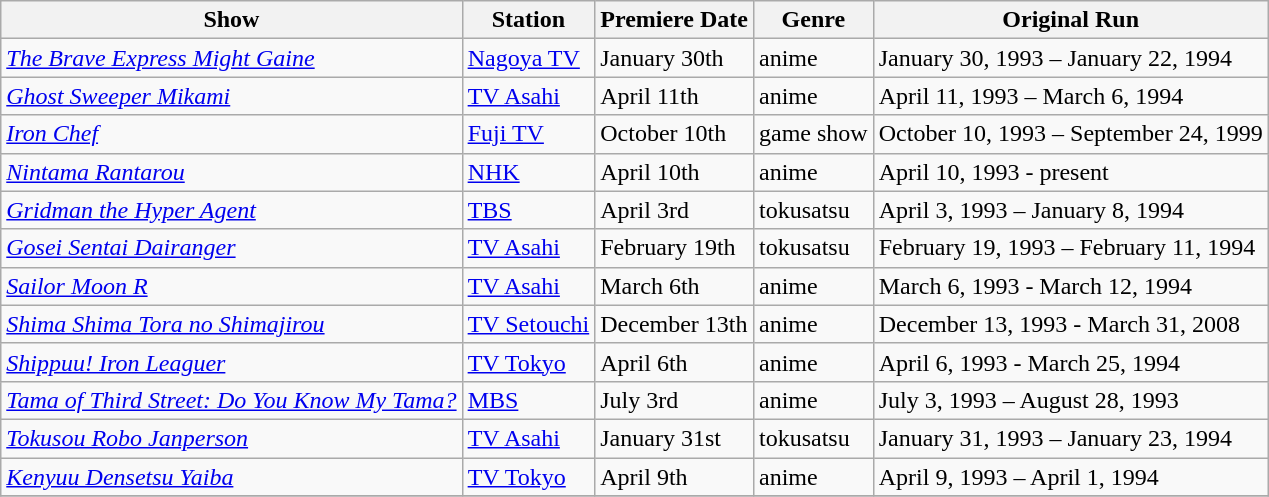<table class="wikitable sortable">
<tr>
<th>Show</th>
<th>Station</th>
<th>Premiere Date</th>
<th>Genre</th>
<th>Original Run</th>
</tr>
<tr>
<td><em><a href='#'>The Brave Express Might Gaine</a></em></td>
<td><a href='#'>Nagoya TV</a></td>
<td>January 30th</td>
<td>anime</td>
<td>January 30, 1993 – January 22, 1994</td>
</tr>
<tr>
<td><em><a href='#'>Ghost Sweeper Mikami</a></em></td>
<td><a href='#'>TV Asahi</a></td>
<td>April 11th</td>
<td>anime</td>
<td>April 11, 1993 – March 6, 1994</td>
</tr>
<tr>
<td><em><a href='#'>Iron Chef</a></em></td>
<td><a href='#'>Fuji TV</a></td>
<td>October 10th</td>
<td>game show</td>
<td>October 10, 1993 – September 24, 1999</td>
</tr>
<tr>
<td><em><a href='#'>Nintama Rantarou</a></em></td>
<td><a href='#'>NHK</a></td>
<td>April 10th</td>
<td>anime</td>
<td>April 10, 1993 - present</td>
</tr>
<tr>
<td><em><a href='#'>Gridman the Hyper Agent</a></em></td>
<td><a href='#'>TBS</a></td>
<td>April 3rd</td>
<td>tokusatsu</td>
<td>April 3, 1993 – January 8, 1994</td>
</tr>
<tr>
<td><em><a href='#'>Gosei Sentai Dairanger</a></em></td>
<td><a href='#'>TV Asahi</a></td>
<td>February 19th</td>
<td>tokusatsu</td>
<td>February 19, 1993 – February 11, 1994</td>
</tr>
<tr>
<td><em><a href='#'>Sailor Moon R</a></em></td>
<td><a href='#'>TV Asahi</a></td>
<td>March 6th</td>
<td>anime</td>
<td>March 6, 1993 - March 12, 1994</td>
</tr>
<tr>
<td><em><a href='#'>Shima Shima Tora no Shimajirou</a></em></td>
<td><a href='#'>TV Setouchi</a></td>
<td>December 13th</td>
<td>anime</td>
<td>December 13, 1993 - March 31, 2008</td>
</tr>
<tr>
<td><em><a href='#'>Shippuu! Iron Leaguer</a></em></td>
<td><a href='#'>TV Tokyo</a></td>
<td>April 6th</td>
<td>anime</td>
<td>April 6, 1993 - March 25, 1994</td>
</tr>
<tr>
<td><em><a href='#'>Tama of Third Street: Do You Know My Tama?</a></em></td>
<td><a href='#'>MBS</a></td>
<td>July 3rd</td>
<td>anime</td>
<td>July 3, 1993 – August 28, 1993</td>
</tr>
<tr>
<td><em><a href='#'>Tokusou Robo Janperson</a></em></td>
<td><a href='#'>TV Asahi</a></td>
<td>January 31st</td>
<td>tokusatsu</td>
<td>January 31, 1993 – January 23, 1994</td>
</tr>
<tr>
<td><em><a href='#'>Kenyuu Densetsu Yaiba</a></em></td>
<td><a href='#'>TV Tokyo</a></td>
<td>April 9th</td>
<td>anime</td>
<td>April 9, 1993 – April 1, 1994</td>
</tr>
<tr>
</tr>
</table>
